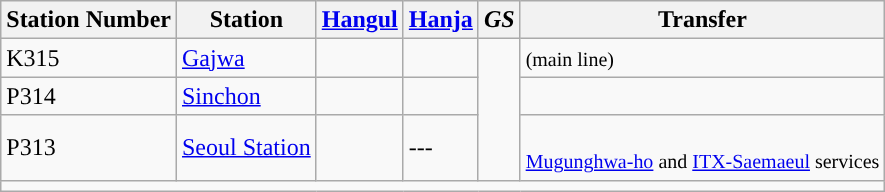<table class="wikitable">
<tr>
<th>Station Number</th>
<th>Station</th>
<th><a href='#'>Hangul</a></th>
<th><a href='#'>Hanja</a></th>
<th><span><em>GS</em></span></th>
<th>Transfer</th>
</tr>
<tr>
<td>K315</td>
<td><a href='#'>Gajwa</a></td>
<td></td>
<td></td>
<td rowspan = "3"></td>
<td> <small>(main line)</small></td>
</tr>
<tr>
<td>P314</td>
<td><a href='#'>Sinchon</a></td>
<td></td>
<td></td>
<td></td>
</tr>
<tr>
<td>P313</td>
<td><a href='#'>Seoul Station</a></td>
<td></td>
<td>---</td>
<td>  <br> <small><a href='#'>Mugunghwa-ho</a> and <a href='#'>ITX-Saemaeul</a> services</small><br></td>
</tr>
<tr style="background:#">
<td colspan = "8"></td>
</tr>
</table>
